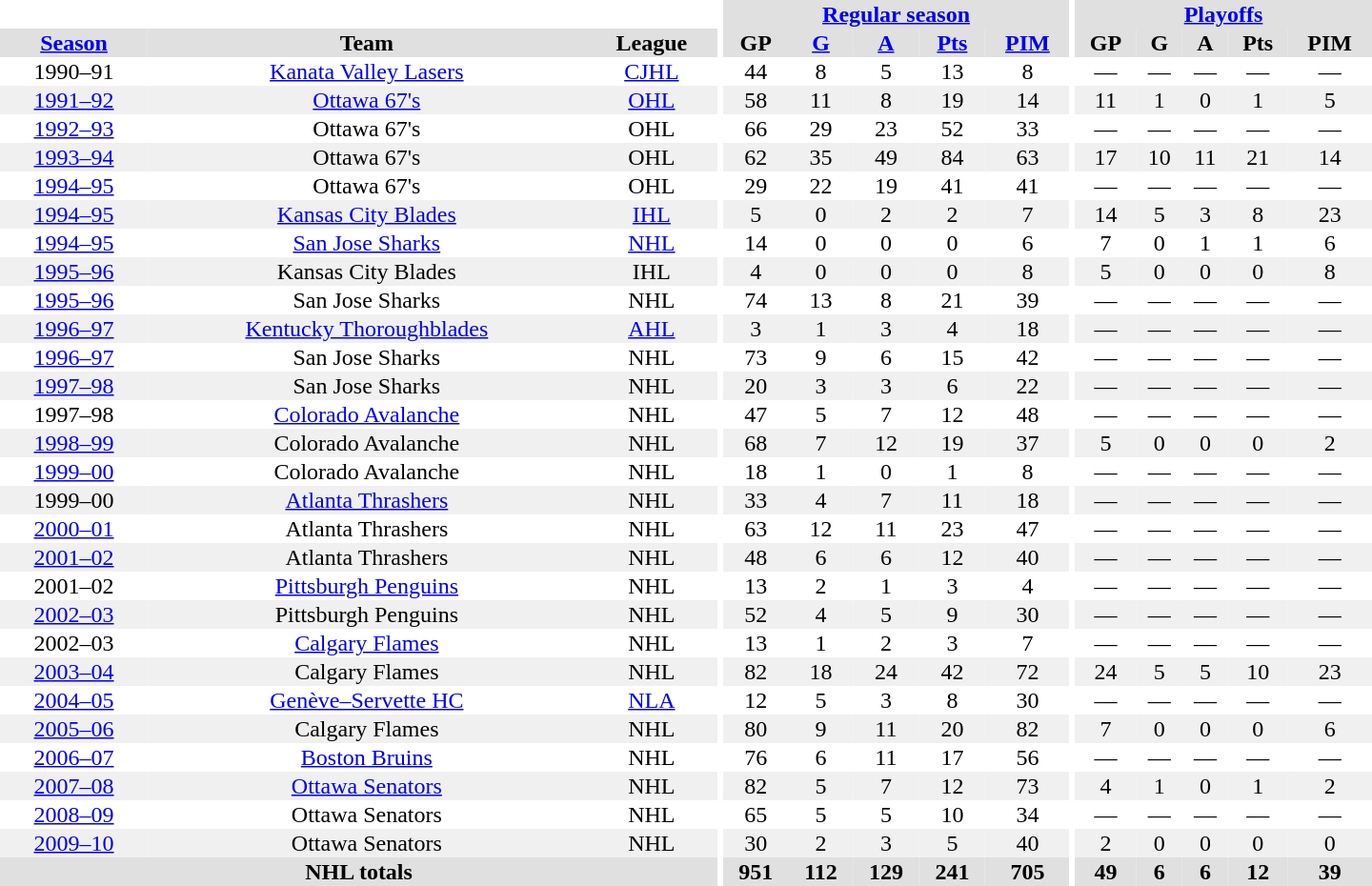<table border="0" cellpadding="1" cellspacing="0" style="text-align:center; width:60em">
<tr bgcolor="#e0e0e0">
<th colspan="3"  bgcolor="#ffffff"></th>
<th rowspan="99" bgcolor="#ffffff"></th>
<th colspan="5"><a href='#'>Regular season</a></th>
<th rowspan="99" bgcolor="#ffffff"></th>
<th colspan="5"><a href='#'>Playoffs</a></th>
</tr>
<tr bgcolor="#e0e0e0">
<th><a href='#'>Season</a></th>
<th>Team</th>
<th>League</th>
<th>GP</th>
<th><a href='#'>G</a></th>
<th><a href='#'>A</a></th>
<th><a href='#'>Pts</a></th>
<th><a href='#'>PIM</a></th>
<th>GP</th>
<th>G</th>
<th>A</th>
<th>Pts</th>
<th>PIM</th>
</tr>
<tr>
<td>1990–91</td>
<td><a href='#'>Kanata Valley Lasers</a></td>
<td><a href='#'>CJHL</a></td>
<td>44</td>
<td>8</td>
<td>5</td>
<td>13</td>
<td>8</td>
<td>—</td>
<td>—</td>
<td>—</td>
<td>—</td>
<td>—</td>
</tr>
<tr bgcolor="#f0f0f0">
<td><a href='#'>1991–92</a></td>
<td><a href='#'>Ottawa 67's</a></td>
<td><a href='#'>OHL</a></td>
<td>58</td>
<td>11</td>
<td>8</td>
<td>19</td>
<td>14</td>
<td>11</td>
<td>1</td>
<td>0</td>
<td>1</td>
<td>5</td>
</tr>
<tr>
<td><a href='#'>1992–93</a></td>
<td>Ottawa 67's</td>
<td>OHL</td>
<td>66</td>
<td>29</td>
<td>23</td>
<td>52</td>
<td>33</td>
<td>—</td>
<td>—</td>
<td>—</td>
<td>—</td>
<td>—</td>
</tr>
<tr bgcolor="#f0f0f0">
<td><a href='#'>1993–94</a></td>
<td>Ottawa 67's</td>
<td>OHL</td>
<td>62</td>
<td>35</td>
<td>49</td>
<td>84</td>
<td>63</td>
<td>17</td>
<td>10</td>
<td>11</td>
<td>21</td>
<td>14</td>
</tr>
<tr>
<td><a href='#'>1994–95</a></td>
<td>Ottawa 67's</td>
<td>OHL</td>
<td>29</td>
<td>22</td>
<td>19</td>
<td>41</td>
<td>41</td>
<td>—</td>
<td>—</td>
<td>—</td>
<td>—</td>
<td>—</td>
</tr>
<tr bgcolor="#f0f0f0">
<td><a href='#'>1994–95</a></td>
<td><a href='#'>Kansas City Blades</a></td>
<td><a href='#'>IHL</a></td>
<td>5</td>
<td>0</td>
<td>2</td>
<td>2</td>
<td>7</td>
<td>14</td>
<td>5</td>
<td>3</td>
<td>8</td>
<td>23</td>
</tr>
<tr>
<td><a href='#'>1994–95</a></td>
<td><a href='#'>San Jose Sharks</a></td>
<td><a href='#'>NHL</a></td>
<td>14</td>
<td>0</td>
<td>0</td>
<td>0</td>
<td>6</td>
<td>7</td>
<td>0</td>
<td>1</td>
<td>1</td>
<td>6</td>
</tr>
<tr bgcolor="#f0f0f0">
<td><a href='#'>1995–96</a></td>
<td>Kansas City Blades</td>
<td>IHL</td>
<td>4</td>
<td>0</td>
<td>0</td>
<td>0</td>
<td>8</td>
<td>5</td>
<td>0</td>
<td>0</td>
<td>0</td>
<td>8</td>
</tr>
<tr>
<td><a href='#'>1995–96</a></td>
<td>San Jose Sharks</td>
<td>NHL</td>
<td>74</td>
<td>13</td>
<td>8</td>
<td>21</td>
<td>39</td>
<td>—</td>
<td>—</td>
<td>—</td>
<td>—</td>
<td>—</td>
</tr>
<tr bgcolor="#f0f0f0">
<td><a href='#'>1996–97</a></td>
<td><a href='#'>Kentucky Thoroughblades</a></td>
<td><a href='#'>AHL</a></td>
<td>3</td>
<td>1</td>
<td>3</td>
<td>4</td>
<td>18</td>
<td>—</td>
<td>—</td>
<td>—</td>
<td>—</td>
<td>—</td>
</tr>
<tr>
<td><a href='#'>1996–97</a></td>
<td>San Jose Sharks</td>
<td>NHL</td>
<td>73</td>
<td>9</td>
<td>6</td>
<td>15</td>
<td>42</td>
<td>—</td>
<td>—</td>
<td>—</td>
<td>—</td>
<td>—</td>
</tr>
<tr bgcolor="#f0f0f0">
<td><a href='#'>1997–98</a></td>
<td>San Jose Sharks</td>
<td>NHL</td>
<td>20</td>
<td>3</td>
<td>3</td>
<td>6</td>
<td>22</td>
<td>—</td>
<td>—</td>
<td>—</td>
<td>—</td>
<td>—</td>
</tr>
<tr>
<td>1997–98</td>
<td><a href='#'>Colorado Avalanche</a></td>
<td>NHL</td>
<td>47</td>
<td>5</td>
<td>7</td>
<td>12</td>
<td>48</td>
<td>—</td>
<td>—</td>
<td>—</td>
<td>—</td>
<td>—</td>
</tr>
<tr bgcolor="#f0f0f0">
<td><a href='#'>1998–99</a></td>
<td>Colorado Avalanche</td>
<td>NHL</td>
<td>68</td>
<td>7</td>
<td>12</td>
<td>19</td>
<td>37</td>
<td>5</td>
<td>0</td>
<td>0</td>
<td>0</td>
<td>2</td>
</tr>
<tr>
<td><a href='#'>1999–00</a></td>
<td>Colorado Avalanche</td>
<td>NHL</td>
<td>18</td>
<td>1</td>
<td>0</td>
<td>1</td>
<td>8</td>
<td>—</td>
<td>—</td>
<td>—</td>
<td>—</td>
<td>—</td>
</tr>
<tr bgcolor="#f0f0f0">
<td>1999–00</td>
<td><a href='#'>Atlanta Thrashers</a></td>
<td>NHL</td>
<td>33</td>
<td>4</td>
<td>7</td>
<td>11</td>
<td>18</td>
<td>—</td>
<td>—</td>
<td>—</td>
<td>—</td>
<td>—</td>
</tr>
<tr>
<td><a href='#'>2000–01</a></td>
<td>Atlanta Thrashers</td>
<td>NHL</td>
<td>63</td>
<td>12</td>
<td>11</td>
<td>23</td>
<td>47</td>
<td>—</td>
<td>—</td>
<td>—</td>
<td>—</td>
<td>—</td>
</tr>
<tr bgcolor="#f0f0f0">
<td><a href='#'>2001–02</a></td>
<td>Atlanta Thrashers</td>
<td>NHL</td>
<td>48</td>
<td>6</td>
<td>6</td>
<td>12</td>
<td>40</td>
<td>—</td>
<td>—</td>
<td>—</td>
<td>—</td>
<td>—</td>
</tr>
<tr>
<td>2001–02</td>
<td><a href='#'>Pittsburgh Penguins</a></td>
<td>NHL</td>
<td>13</td>
<td>2</td>
<td>1</td>
<td>3</td>
<td>4</td>
<td>—</td>
<td>—</td>
<td>—</td>
<td>—</td>
<td>—</td>
</tr>
<tr bgcolor="#f0f0f0">
<td><a href='#'>2002–03</a></td>
<td>Pittsburgh Penguins</td>
<td>NHL</td>
<td>52</td>
<td>4</td>
<td>5</td>
<td>9</td>
<td>30</td>
<td>—</td>
<td>—</td>
<td>—</td>
<td>—</td>
<td>—</td>
</tr>
<tr>
<td>2002–03</td>
<td><a href='#'>Calgary Flames</a></td>
<td>NHL</td>
<td>13</td>
<td>1</td>
<td>2</td>
<td>3</td>
<td>7</td>
<td>—</td>
<td>—</td>
<td>—</td>
<td>—</td>
<td>—</td>
</tr>
<tr bgcolor="#f0f0f0">
<td><a href='#'>2003–04</a></td>
<td>Calgary Flames</td>
<td>NHL</td>
<td>82</td>
<td>18</td>
<td>24</td>
<td>42</td>
<td>72</td>
<td>24</td>
<td>5</td>
<td>5</td>
<td>10</td>
<td>23</td>
</tr>
<tr>
<td><a href='#'>2004–05</a></td>
<td><a href='#'>Genève–Servette HC</a></td>
<td><a href='#'>NLA</a></td>
<td>12</td>
<td>5</td>
<td>3</td>
<td>8</td>
<td>30</td>
<td>—</td>
<td>—</td>
<td>—</td>
<td>—</td>
<td>—</td>
</tr>
<tr bgcolor="#f0f0f0">
<td><a href='#'>2005–06</a></td>
<td>Calgary Flames</td>
<td>NHL</td>
<td>80</td>
<td>9</td>
<td>11</td>
<td>20</td>
<td>82</td>
<td>7</td>
<td>0</td>
<td>0</td>
<td>0</td>
<td>6</td>
</tr>
<tr>
<td><a href='#'>2006–07</a></td>
<td><a href='#'>Boston Bruins</a></td>
<td>NHL</td>
<td>76</td>
<td>6</td>
<td>11</td>
<td>17</td>
<td>56</td>
<td>—</td>
<td>—</td>
<td>—</td>
<td>—</td>
<td>—</td>
</tr>
<tr bgcolor="#f0f0f0">
<td><a href='#'>2007–08</a></td>
<td><a href='#'>Ottawa Senators</a></td>
<td>NHL</td>
<td>82</td>
<td>5</td>
<td>7</td>
<td>12</td>
<td>73</td>
<td>4</td>
<td>1</td>
<td>0</td>
<td>1</td>
<td>2</td>
</tr>
<tr>
<td><a href='#'>2008–09</a></td>
<td>Ottawa Senators</td>
<td>NHL</td>
<td>65</td>
<td>5</td>
<td>5</td>
<td>10</td>
<td>34</td>
<td>—</td>
<td>—</td>
<td>—</td>
<td>—</td>
<td>—</td>
</tr>
<tr bgcolor="#f0f0f0">
<td><a href='#'>2009–10</a></td>
<td>Ottawa Senators</td>
<td>NHL</td>
<td>30</td>
<td>2</td>
<td>3</td>
<td>5</td>
<td>40</td>
<td>2</td>
<td>0</td>
<td>0</td>
<td>0</td>
<td>0</td>
</tr>
<tr bgcolor="#e0e0e0">
<th colspan="3">NHL totals</th>
<th>951</th>
<th>112</th>
<th>129</th>
<th>241</th>
<th>705</th>
<th>49</th>
<th>6</th>
<th>6</th>
<th>12</th>
<th>39</th>
</tr>
</table>
